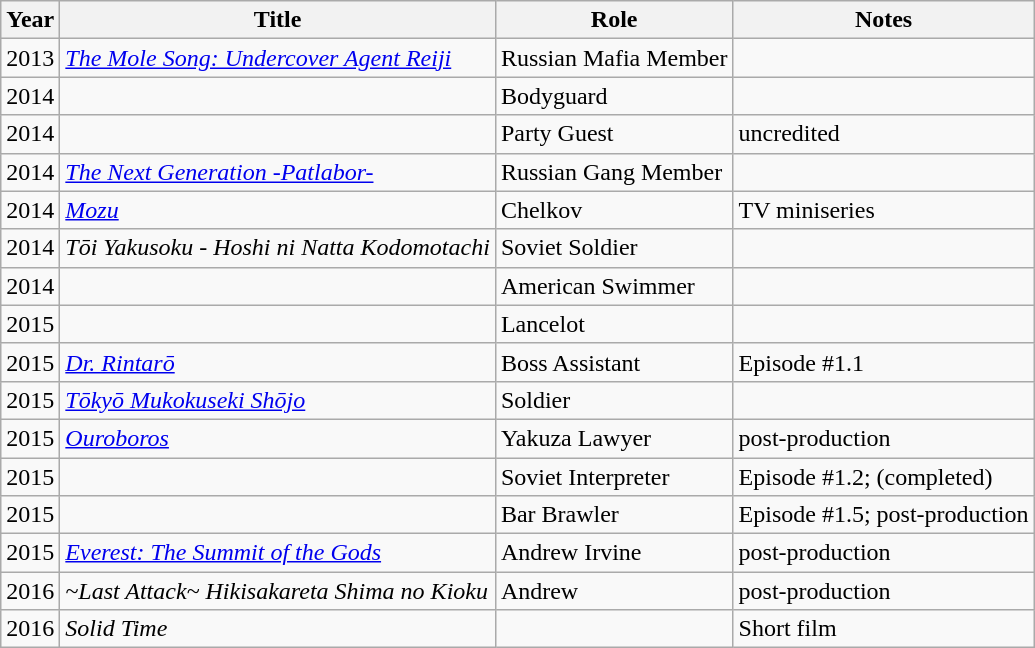<table class="wikitable sortable">
<tr>
<th>Year</th>
<th>Title</th>
<th>Role</th>
<th class="unsortable">Notes</th>
</tr>
<tr>
<td>2013</td>
<td><em><a href='#'>The Mole Song: Undercover Agent Reiji</a></em></td>
<td>Russian Mafia Member</td>
<td></td>
</tr>
<tr>
<td>2014</td>
<td><em></em></td>
<td>Bodyguard</td>
<td></td>
</tr>
<tr>
<td>2014</td>
<td><em></em></td>
<td>Party Guest</td>
<td>uncredited</td>
</tr>
<tr>
<td>2014</td>
<td><em><a href='#'>The Next Generation -Patlabor-</a></em></td>
<td>Russian Gang Member</td>
<td></td>
</tr>
<tr>
<td>2014</td>
<td><em><a href='#'>Mozu</a></em></td>
<td>Chelkov</td>
<td>TV miniseries</td>
</tr>
<tr>
<td>2014</td>
<td><em>Tōi Yakusoku - Hoshi ni Natta Kodomotachi</em></td>
<td>Soviet Soldier</td>
<td></td>
</tr>
<tr>
<td>2014</td>
<td><em></em></td>
<td>American Swimmer</td>
<td></td>
</tr>
<tr>
<td>2015</td>
<td><em></em></td>
<td>Lancelot</td>
<td></td>
</tr>
<tr>
<td>2015</td>
<td><em><a href='#'>Dr. Rintarō</a></em></td>
<td>Boss Assistant</td>
<td>Episode #1.1</td>
</tr>
<tr>
<td>2015</td>
<td><em><a href='#'>Tōkyō Mukokuseki Shōjo</a></em></td>
<td>Soldier</td>
<td></td>
</tr>
<tr>
<td>2015</td>
<td><em><a href='#'>Ouroboros</a></em></td>
<td>Yakuza Lawyer</td>
<td>post-production</td>
</tr>
<tr>
<td>2015</td>
<td><em></em></td>
<td>Soviet Interpreter</td>
<td>Episode #1.2; (completed)</td>
</tr>
<tr>
<td>2015</td>
<td><em></em></td>
<td>Bar Brawler</td>
<td>Episode #1.5; post-production</td>
</tr>
<tr>
<td>2015</td>
<td><em><a href='#'>Everest: The Summit of the Gods</a></em></td>
<td>Andrew Irvine</td>
<td>post-production</td>
</tr>
<tr>
<td>2016</td>
<td><em>~Last Attack~ Hikisakareta Shima no Kioku</em></td>
<td>Andrew</td>
<td>post-production</td>
</tr>
<tr>
<td>2016</td>
<td><em>Solid Time</em></td>
<td></td>
<td>Short film</td>
</tr>
</table>
